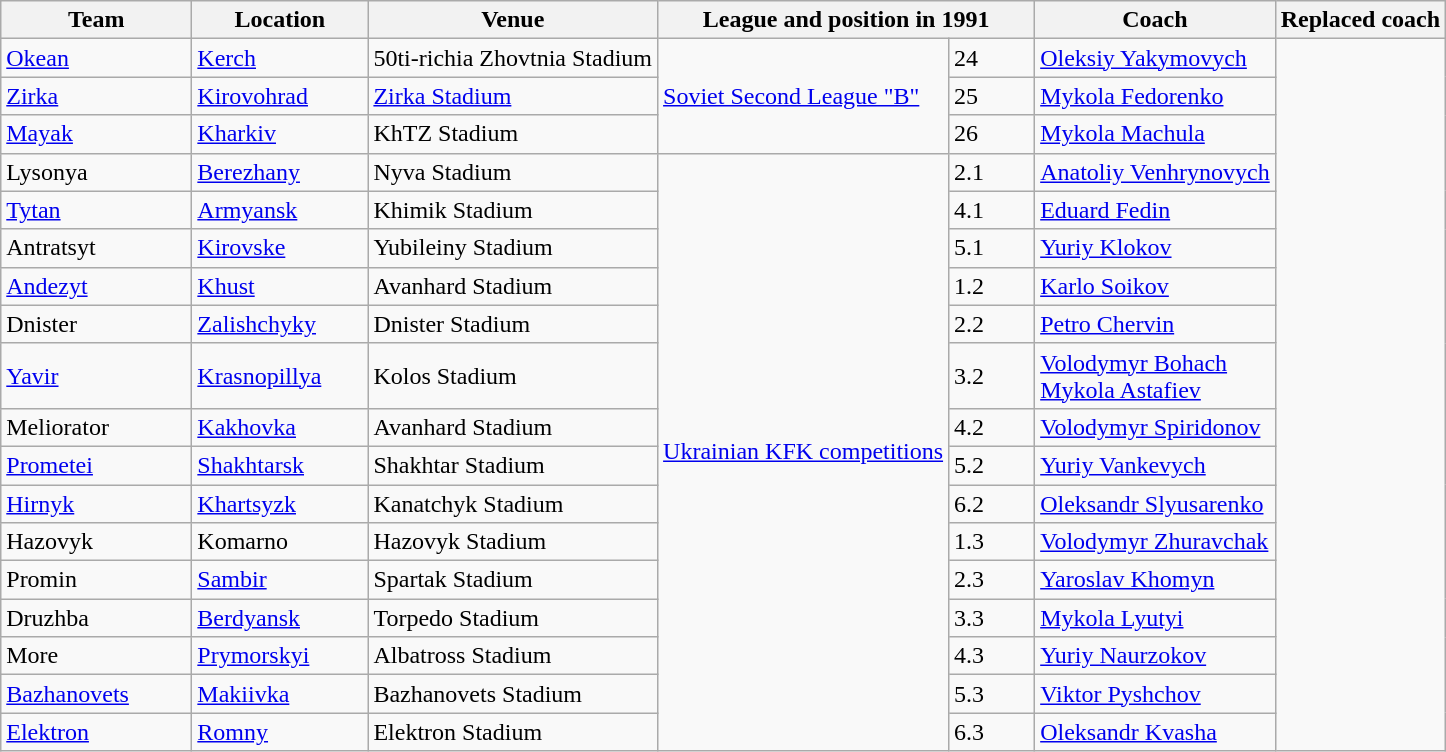<table class="wikitable" style="text-align:left">
<tr>
<th>Team</th>
<th>Location</th>
<th>Venue</th>
<th colspan="2">League and position in 1991</th>
<th>Coach</th>
<th>Replaced coach</th>
</tr>
<tr>
<td width=120><a href='#'>Okean</a></td>
<td width=110><a href='#'>Kerch</a></td>
<td>50ti-richia Zhovtnia Stadium</td>
<td rowspan="3"><a href='#'>Soviet Second League "B"</a></td>
<td width=50>24</td>
<td><a href='#'>Oleksiy Yakymovych</a></td>
</tr>
<tr>
<td><a href='#'>Zirka</a></td>
<td><a href='#'>Kirovohrad</a></td>
<td><a href='#'>Zirka Stadium</a></td>
<td width=50>25</td>
<td><a href='#'>Mykola Fedorenko</a></td>
</tr>
<tr>
<td><a href='#'>Mayak</a></td>
<td><a href='#'>Kharkiv</a></td>
<td>KhTZ Stadium</td>
<td width=50>26</td>
<td><a href='#'>Mykola Machula</a></td>
</tr>
<tr>
<td>Lysonya</td>
<td><a href='#'>Berezhany</a></td>
<td>Nyva Stadium</td>
<td rowspan="15"><a href='#'>Ukrainian KFK competitions</a></td>
<td width=50>2.1</td>
<td><a href='#'>Anatoliy Venhrynovych</a></td>
</tr>
<tr>
<td><a href='#'>Tytan</a></td>
<td><a href='#'>Armyansk</a></td>
<td>Khimik Stadium</td>
<td width=50>4.1</td>
<td><a href='#'>Eduard Fedin</a></td>
</tr>
<tr>
<td>Antratsyt</td>
<td><a href='#'>Kirovske</a></td>
<td>Yubileiny Stadium</td>
<td width=50>5.1</td>
<td><a href='#'>Yuriy Klokov</a></td>
</tr>
<tr>
<td><a href='#'>Andezyt</a></td>
<td><a href='#'>Khust</a></td>
<td>Avanhard Stadium</td>
<td width=50>1.2</td>
<td><a href='#'>Karlo Soikov</a></td>
</tr>
<tr>
<td>Dnister</td>
<td><a href='#'>Zalishchyky</a></td>
<td>Dnister Stadium</td>
<td width=50>2.2</td>
<td><a href='#'>Petro Chervin</a></td>
</tr>
<tr>
<td><a href='#'>Yavir</a></td>
<td><a href='#'>Krasnopillya</a></td>
<td>Kolos Stadium</td>
<td width=50>3.2</td>
<td><a href='#'>Volodymyr Bohach</a><br><a href='#'>Mykola Astafiev</a></td>
</tr>
<tr>
<td>Meliorator</td>
<td><a href='#'>Kakhovka</a></td>
<td>Avanhard Stadium</td>
<td width=50>4.2</td>
<td><a href='#'>Volodymyr Spiridonov</a></td>
</tr>
<tr>
<td><a href='#'>Prometei</a></td>
<td><a href='#'>Shakhtarsk</a></td>
<td>Shakhtar Stadium</td>
<td width=50>5.2</td>
<td><a href='#'>Yuriy Vankevych</a></td>
</tr>
<tr>
<td><a href='#'>Hirnyk</a></td>
<td><a href='#'>Khartsyzk</a></td>
<td>Kanatchyk Stadium</td>
<td width=50>6.2</td>
<td><a href='#'>Oleksandr Slyusarenko</a></td>
</tr>
<tr>
<td>Hazovyk</td>
<td>Komarno</td>
<td>Hazovyk Stadium</td>
<td width=50>1.3</td>
<td><a href='#'>Volodymyr Zhuravchak</a></td>
</tr>
<tr>
<td>Promin</td>
<td><a href='#'>Sambir</a></td>
<td>Spartak Stadium</td>
<td width=50>2.3</td>
<td><a href='#'>Yaroslav Khomyn</a></td>
</tr>
<tr>
<td>Druzhba</td>
<td><a href='#'>Berdyansk</a></td>
<td>Torpedo Stadium</td>
<td width=50>3.3</td>
<td><a href='#'>Mykola Lyutyi</a></td>
</tr>
<tr>
<td>More</td>
<td><a href='#'>Prymorskyi</a></td>
<td>Albatross Stadium</td>
<td width=50>4.3</td>
<td><a href='#'>Yuriy Naurzokov</a></td>
</tr>
<tr>
<td><a href='#'>Bazhanovets</a></td>
<td><a href='#'>Makiivka</a></td>
<td>Bazhanovets Stadium</td>
<td width=50>5.3</td>
<td><a href='#'>Viktor Pyshchov</a></td>
</tr>
<tr>
<td><a href='#'>Elektron</a></td>
<td><a href='#'>Romny</a></td>
<td>Elektron Stadium</td>
<td width=50>6.3</td>
<td><a href='#'>Oleksandr Kvasha</a></td>
</tr>
</table>
